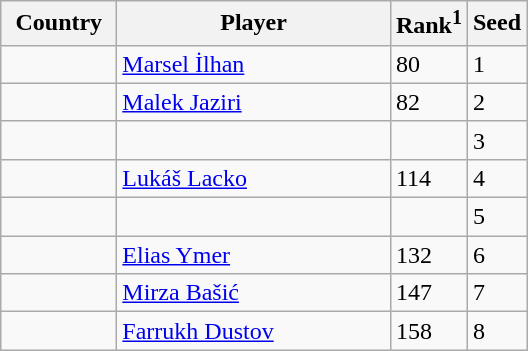<table class="sortable wikitable">
<tr>
<th width="70">Country</th>
<th width="175">Player</th>
<th>Rank<sup>1</sup></th>
<th>Seed</th>
</tr>
<tr>
<td></td>
<td><a href='#'>Marsel İlhan</a></td>
<td>80</td>
<td>1</td>
</tr>
<tr>
<td></td>
<td><a href='#'>Malek Jaziri</a></td>
<td>82</td>
<td>2</td>
</tr>
<tr>
<td></td>
<td></td>
<td></td>
<td>3</td>
</tr>
<tr>
<td></td>
<td><a href='#'>Lukáš Lacko</a></td>
<td>114</td>
<td>4</td>
</tr>
<tr>
<td></td>
<td></td>
<td></td>
<td>5</td>
</tr>
<tr>
<td></td>
<td><a href='#'>Elias Ymer</a></td>
<td>132</td>
<td>6</td>
</tr>
<tr>
<td></td>
<td><a href='#'>Mirza Bašić</a></td>
<td>147</td>
<td>7</td>
</tr>
<tr>
<td></td>
<td><a href='#'>Farrukh Dustov</a></td>
<td>158</td>
<td>8</td>
</tr>
</table>
